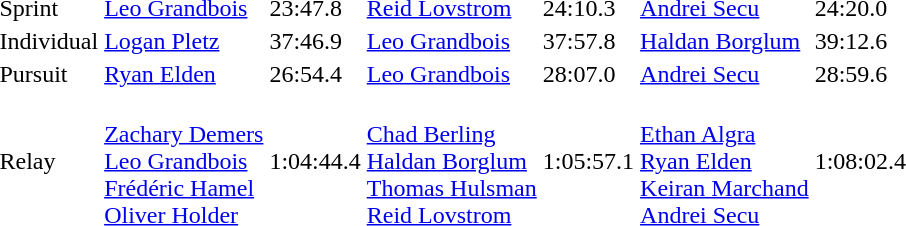<table>
<tr>
<td>Sprint</td>
<td><a href='#'>Leo Grandbois</a><br></td>
<td>23:47.8</td>
<td><a href='#'>Reid Lovstrom</a><br></td>
<td>24:10.3</td>
<td><a href='#'>Andrei Secu</a><br></td>
<td>24:20.0</td>
</tr>
<tr>
<td>Individual</td>
<td><a href='#'>Logan Pletz</a><br></td>
<td>37:46.9</td>
<td><a href='#'>Leo Grandbois</a><br></td>
<td>37:57.8</td>
<td><a href='#'>Haldan Borglum</a><br></td>
<td>39:12.6</td>
</tr>
<tr>
<td>Pursuit</td>
<td><a href='#'>Ryan Elden</a><br></td>
<td>26:54.4</td>
<td><a href='#'>Leo Grandbois</a><br></td>
<td>28:07.0</td>
<td><a href='#'>Andrei Secu</a><br></td>
<td>28:59.6</td>
</tr>
<tr>
<td>Relay</td>
<td><br><a href='#'>Zachary Demers</a><br><a href='#'>Leo Grandbois</a><br><a href='#'>Frédéric Hamel</a><br><a href='#'>Oliver Holder</a></td>
<td>1:04:44.4</td>
<td><br><a href='#'>Chad Berling</a><br><a href='#'>Haldan Borglum</a><br><a href='#'>Thomas Hulsman</a><br><a href='#'>Reid Lovstrom</a></td>
<td>1:05:57.1</td>
<td><br><a href='#'>Ethan Algra</a><br><a href='#'>Ryan Elden</a><br><a href='#'>Keiran Marchand</a><br><a href='#'>Andrei Secu</a></td>
<td>1:08:02.4</td>
</tr>
</table>
